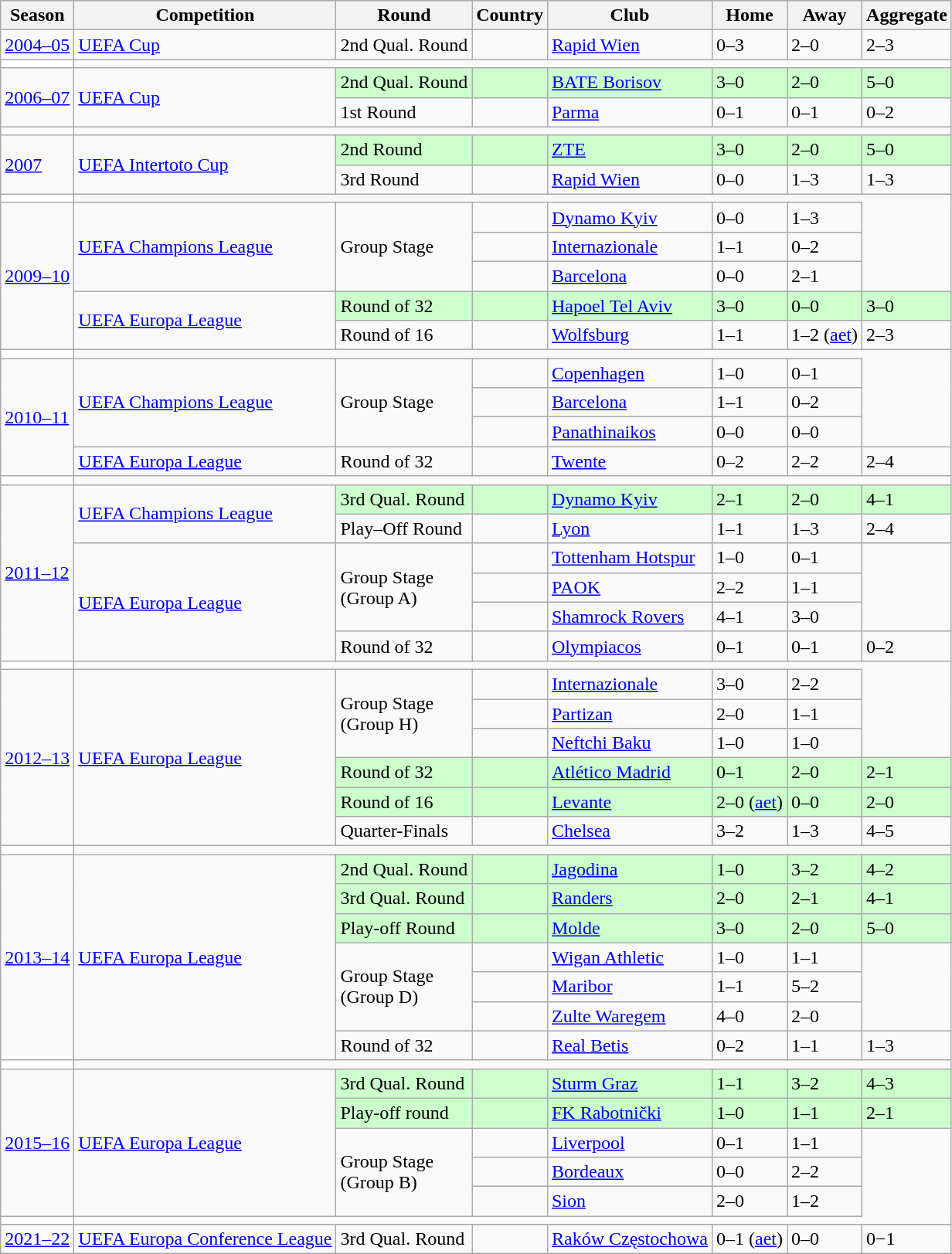<table class="wikitable">
<tr>
<th>Season</th>
<th>Competition</th>
<th>Round</th>
<th>Country</th>
<th>Club</th>
<th>Home</th>
<th>Away</th>
<th>Aggregate</th>
</tr>
<tr>
<td><a href='#'>2004–05</a></td>
<td><a href='#'>UEFA Cup</a></td>
<td>2nd Qual. Round</td>
<td></td>
<td><a href='#'>Rapid Wien</a></td>
<td>0–3</td>
<td>2–0</td>
<td>2–3</td>
</tr>
<tr>
<td style="text-align:center; background:white;"></td>
</tr>
<tr>
<td rowspan="2"><a href='#'>2006–07</a></td>
<td rowspan="2"><a href='#'>UEFA Cup</a></td>
<td style="background:#cfc;">2nd Qual. Round</td>
<td style="background:#cfc;"></td>
<td style="background:#cfc;"><a href='#'>BATE Borisov</a></td>
<td style="background:#cfc;">3–0</td>
<td style="background:#cfc;">2–0</td>
<td style="background:#cfc;">5–0</td>
</tr>
<tr>
<td>1st Round</td>
<td></td>
<td><a href='#'>Parma</a></td>
<td>0–1</td>
<td>0–1</td>
<td>0–2</td>
</tr>
<tr>
<td style="text-align:center; background:white;"></td>
</tr>
<tr>
<td rowspan="2"><a href='#'>2007</a></td>
<td rowspan="2"><a href='#'>UEFA Intertoto Cup</a></td>
<td style="background:#cfc;">2nd Round</td>
<td style="background:#cfc;"></td>
<td style="background:#cfc;"><a href='#'>ZTE</a></td>
<td style="background:#cfc;">3–0</td>
<td style="background:#cfc;">2–0</td>
<td style="background:#cfc;">5–0</td>
</tr>
<tr>
<td>3rd Round</td>
<td></td>
<td><a href='#'>Rapid Wien</a></td>
<td>0–0</td>
<td>1–3</td>
<td>1–3</td>
</tr>
<tr>
<td style="text-align:center; background:white;"></td>
</tr>
<tr>
<td rowspan="5"><a href='#'>2009–10</a></td>
<td rowspan="3"><a href='#'>UEFA Champions League</a></td>
<td rowspan="3">Group Stage</td>
<td></td>
<td><a href='#'>Dynamo Kyiv</a></td>
<td>0–0</td>
<td>1–3</td>
</tr>
<tr>
<td></td>
<td><a href='#'>Internazionale</a></td>
<td>1–1</td>
<td>0–2</td>
</tr>
<tr>
<td></td>
<td><a href='#'>Barcelona</a></td>
<td>0–0</td>
<td>2–1</td>
</tr>
<tr>
<td rowspan="2"><a href='#'>UEFA Europa League</a></td>
<td style="background:#cfc;">Round of 32</td>
<td style="background:#cfc;"></td>
<td style="background:#cfc;"><a href='#'>Hapoel Tel Aviv</a></td>
<td style="background:#cfc;">3–0</td>
<td style="background:#cfc;">0–0</td>
<td style="background:#cfc;">3–0</td>
</tr>
<tr>
<td>Round of 16</td>
<td></td>
<td><a href='#'>Wolfsburg</a></td>
<td>1–1</td>
<td>1–2 (<a href='#'>aet</a>)</td>
<td>2–3</td>
</tr>
<tr>
<td style="text-align:center; background:white;"></td>
</tr>
<tr>
<td rowspan="4"><a href='#'>2010–11</a></td>
<td rowspan="3"><a href='#'>UEFA Champions League</a></td>
<td rowspan="3">Group Stage</td>
<td></td>
<td><a href='#'>Copenhagen</a></td>
<td>1–0</td>
<td>0–1</td>
</tr>
<tr>
<td></td>
<td><a href='#'>Barcelona</a></td>
<td>1–1</td>
<td>0–2</td>
</tr>
<tr>
<td></td>
<td><a href='#'>Panathinaikos</a></td>
<td>0–0</td>
<td>0–0</td>
</tr>
<tr>
<td><a href='#'>UEFA Europa League</a></td>
<td>Round of 32</td>
<td></td>
<td><a href='#'>Twente</a></td>
<td>0–2</td>
<td>2–2</td>
<td>2–4</td>
</tr>
<tr>
<td style="text-align:center; background:white;"></td>
</tr>
<tr>
<td rowspan="6"><a href='#'>2011–12</a></td>
<td rowspan="2"><a href='#'>UEFA Champions League</a></td>
<td style="background:#cfc;">3rd Qual. Round</td>
<td style="background:#cfc;"></td>
<td style="background:#cfc;"><a href='#'>Dynamo Kyiv</a></td>
<td style="background:#cfc;">2–1</td>
<td style="background:#cfc;">2–0</td>
<td style="background:#cfc;">4–1</td>
</tr>
<tr>
<td>Play–Off Round</td>
<td></td>
<td><a href='#'>Lyon</a></td>
<td>1–1</td>
<td>1–3</td>
<td>2–4</td>
</tr>
<tr>
<td rowspan="4"><a href='#'>UEFA Europa League</a></td>
<td rowspan="3">Group Stage<br>(Group A)</td>
<td></td>
<td><a href='#'>Tottenham Hotspur</a></td>
<td>1–0</td>
<td>0–1</td>
</tr>
<tr>
<td></td>
<td><a href='#'>PAOK</a></td>
<td>2–2</td>
<td>1–1</td>
</tr>
<tr>
<td></td>
<td><a href='#'>Shamrock Rovers</a></td>
<td>4–1</td>
<td>3–0</td>
</tr>
<tr>
<td>Round of 32</td>
<td></td>
<td><a href='#'>Olympiacos</a></td>
<td>0–1</td>
<td>0–1</td>
<td>0–2</td>
</tr>
<tr>
<td style="text-align:center; background:white;"></td>
</tr>
<tr>
<td rowspan="6"><a href='#'>2012–13</a></td>
<td rowspan="6"><a href='#'>UEFA Europa League</a></td>
<td rowspan="3">Group Stage<br>(Group H)</td>
<td></td>
<td><a href='#'>Internazionale</a></td>
<td>3–0</td>
<td>2–2</td>
</tr>
<tr>
<td></td>
<td><a href='#'>Partizan</a></td>
<td>2–0</td>
<td>1–1</td>
</tr>
<tr>
<td></td>
<td><a href='#'>Neftchi Baku</a></td>
<td>1–0</td>
<td>1–0</td>
</tr>
<tr>
<td style="background:#cfc;">Round of 32</td>
<td style="background:#cfc;"></td>
<td style="background:#cfc;"><a href='#'>Atlético Madrid</a></td>
<td style="background:#cfc;">0–1</td>
<td style="background:#cfc;">2–0</td>
<td style="background:#cfc;">2–1</td>
</tr>
<tr>
<td style="background:#cfc;">Round of 16</td>
<td style="background:#cfc;"></td>
<td style="background:#cfc;"><a href='#'>Levante</a></td>
<td style="background:#cfc;">2–0 (<a href='#'>aet</a>)</td>
<td style="background:#cfc;">0–0</td>
<td style="background:#cfc;">2–0</td>
</tr>
<tr>
<td>Quarter-Finals</td>
<td></td>
<td><a href='#'>Chelsea</a></td>
<td>3–2</td>
<td>1–3</td>
<td>4–5</td>
</tr>
<tr>
<td style="text-align:center; background:white;"></td>
</tr>
<tr>
<td rowspan="7"><a href='#'>2013–14</a></td>
<td rowspan="7"><a href='#'>UEFA Europa League</a></td>
<td style="background:#cfc;">2nd Qual. Round</td>
<td style="background:#cfc;"></td>
<td style="background:#cfc;"><a href='#'>Jagodina</a></td>
<td style="background:#cfc;">1–0</td>
<td style="background:#cfc;">3–2</td>
<td style="background:#cfc;">4–2</td>
</tr>
<tr>
<td style="background:#cfc;">3rd Qual. Round</td>
<td style="background:#cfc;"></td>
<td style="background:#cfc;"><a href='#'>Randers</a></td>
<td style="background:#cfc;">2–0</td>
<td style="background:#cfc;">2–1</td>
<td style="background:#cfc;">4–1</td>
</tr>
<tr>
<td style="background:#cfc;">Play-off Round</td>
<td style="background:#cfc;"></td>
<td style="background:#cfc;"><a href='#'>Molde</a></td>
<td style="background:#cfc;">3–0</td>
<td style="background:#cfc;">2–0</td>
<td style="background:#cfc;">5–0</td>
</tr>
<tr>
<td rowspan="3">Group Stage<br>(Group D)</td>
<td></td>
<td><a href='#'>Wigan Athletic</a></td>
<td>1–0</td>
<td>1–1</td>
</tr>
<tr>
<td></td>
<td><a href='#'>Maribor</a></td>
<td>1–1</td>
<td>5–2</td>
</tr>
<tr>
<td></td>
<td><a href='#'>Zulte Waregem</a></td>
<td>4–0</td>
<td>2–0</td>
</tr>
<tr>
<td>Round of 32</td>
<td></td>
<td><a href='#'>Real Betis</a></td>
<td>0–2</td>
<td>1–1</td>
<td>1–3</td>
</tr>
<tr>
<td style="text-align:center; background:white;"></td>
</tr>
<tr>
<td rowspan=5><a href='#'>2015–16</a></td>
<td rowspan=5><a href='#'>UEFA Europa League</a></td>
<td style="background:#cfc;">3rd Qual. Round</td>
<td style="background:#cfc;"></td>
<td style="background:#cfc;"><a href='#'>Sturm Graz</a></td>
<td style="background:#cfc;">1–1</td>
<td style="background:#cfc;">3–2</td>
<td style="background:#cfc;">4–3</td>
</tr>
<tr>
<td style="background:#cfc;">Play-off round</td>
<td style="background:#cfc;"></td>
<td style="background:#cfc;"><a href='#'>FK Rabotnički</a></td>
<td style="background:#cfc;">1–0</td>
<td style="background:#cfc;">1–1</td>
<td style="background:#cfc;">2–1</td>
</tr>
<tr>
<td rowspan="3">Group Stage<br>(Group B)</td>
<td></td>
<td><a href='#'>Liverpool</a></td>
<td>0–1</td>
<td>1–1</td>
</tr>
<tr>
<td></td>
<td><a href='#'>Bordeaux</a></td>
<td>0–0</td>
<td>2–2</td>
</tr>
<tr>
<td></td>
<td><a href='#'>Sion</a></td>
<td>2–0</td>
<td>1–2</td>
</tr>
<tr>
<td style="text-align:center; background:white;"></td>
</tr>
<tr>
<td><a href='#'>2021–22</a></td>
<td><a href='#'>UEFA Europa Conference League</a></td>
<td>3rd Qual. Round</td>
<td></td>
<td><a href='#'>Raków Częstochowa</a></td>
<td>0–1 (<a href='#'>aet</a>)</td>
<td>0–0</td>
<td>0−1</td>
</tr>
</table>
